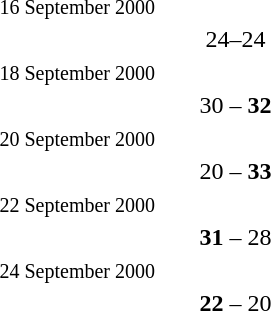<table style="text-align:center" width=400>
<tr>
<th width=15%></th>
<th width=10%></th>
<th width=15%></th>
<th width=10%></th>
</tr>
<tr align="left">
<td><small>16 September 2000</small></td>
</tr>
<tr>
<td align="right"></td>
<td>24–24</td>
<td align="left"></td>
<td></td>
</tr>
<tr align="left">
<td><small>18 September 2000</small></td>
</tr>
<tr>
<td align="right"></td>
<td>30 – <strong>32</strong></td>
<td align="left"><strong></strong></td>
<td></td>
</tr>
<tr align="left">
<td><small>20 September 2000</small></td>
</tr>
<tr>
<td align="right"></td>
<td>20 – <strong>33</strong></td>
<td align="left"><strong></strong></td>
<td></td>
</tr>
<tr align="left">
<td><small>22 September 2000</small></td>
</tr>
<tr>
<td align="right"><strong></strong></td>
<td><strong>31</strong> – 28</td>
<td align="left"></td>
<td></td>
</tr>
<tr align="left">
<td><small>24 September 2000</small></td>
</tr>
<tr>
<td align="right"><strong></strong></td>
<td><strong>22</strong> – 20</td>
<td align="left"></td>
<td></td>
</tr>
</table>
